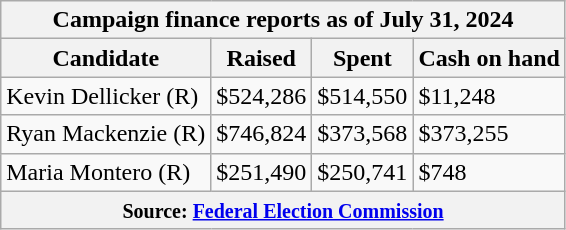<table class="wikitable sortable">
<tr>
<th colspan=4>Campaign finance reports as of July 31, 2024</th>
</tr>
<tr style="text-align:center;">
<th>Candidate</th>
<th>Raised</th>
<th>Spent</th>
<th>Cash on hand</th>
</tr>
<tr>
<td>Kevin Dellicker (R)</td>
<td>$524,286</td>
<td>$514,550</td>
<td>$11,248</td>
</tr>
<tr>
<td>Ryan Mackenzie (R)</td>
<td>$746,824</td>
<td>$373,568</td>
<td>$373,255</td>
</tr>
<tr>
<td>Maria Montero (R)</td>
<td>$251,490</td>
<td>$250,741</td>
<td>$748</td>
</tr>
<tr>
<th colspan="4"><small>Source: <a href='#'>Federal Election Commission</a></small></th>
</tr>
</table>
